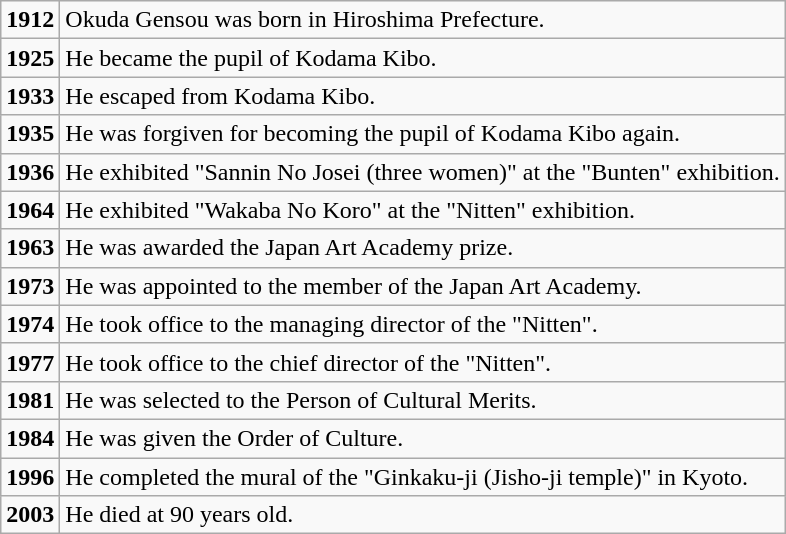<table class="wikitable">
<tr>
<td><strong>1912</strong></td>
<td>Okuda Gensou was born in Hiroshima Prefecture.</td>
</tr>
<tr>
<td><strong>1925</strong></td>
<td>He became the pupil of Kodama Kibo.</td>
</tr>
<tr>
<td><strong>1933</strong></td>
<td>He escaped from Kodama Kibo.</td>
</tr>
<tr>
<td><strong>1935</strong></td>
<td>He was forgiven for becoming the pupil of Kodama Kibo again.</td>
</tr>
<tr>
<td><strong>1936</strong></td>
<td>He exhibited "Sannin No Josei (three women)" at the "Bunten" exhibition.</td>
</tr>
<tr>
<td><strong>1964</strong></td>
<td>He exhibited "Wakaba No Koro" at the "Nitten" exhibition.</td>
</tr>
<tr>
<td><strong>1963</strong></td>
<td>He was awarded the Japan Art Academy prize.</td>
</tr>
<tr>
<td><strong>1973</strong></td>
<td>He was appointed to the member of the Japan Art Academy.</td>
</tr>
<tr>
<td><strong>1974</strong></td>
<td>He took office to the managing director of the "Nitten".</td>
</tr>
<tr>
<td><strong>1977</strong></td>
<td>He took office to the chief director of the "Nitten".</td>
</tr>
<tr>
<td><strong>1981</strong></td>
<td>He was selected to the Person of Cultural Merits.</td>
</tr>
<tr>
<td><strong>1984</strong></td>
<td>He was given the Order of Culture.</td>
</tr>
<tr>
<td><strong>1996</strong></td>
<td>He completed the mural of the "Ginkaku-ji (Jisho-ji temple)" in Kyoto.</td>
</tr>
<tr>
<td><strong>2003</strong></td>
<td>He died at 90 years old.</td>
</tr>
</table>
